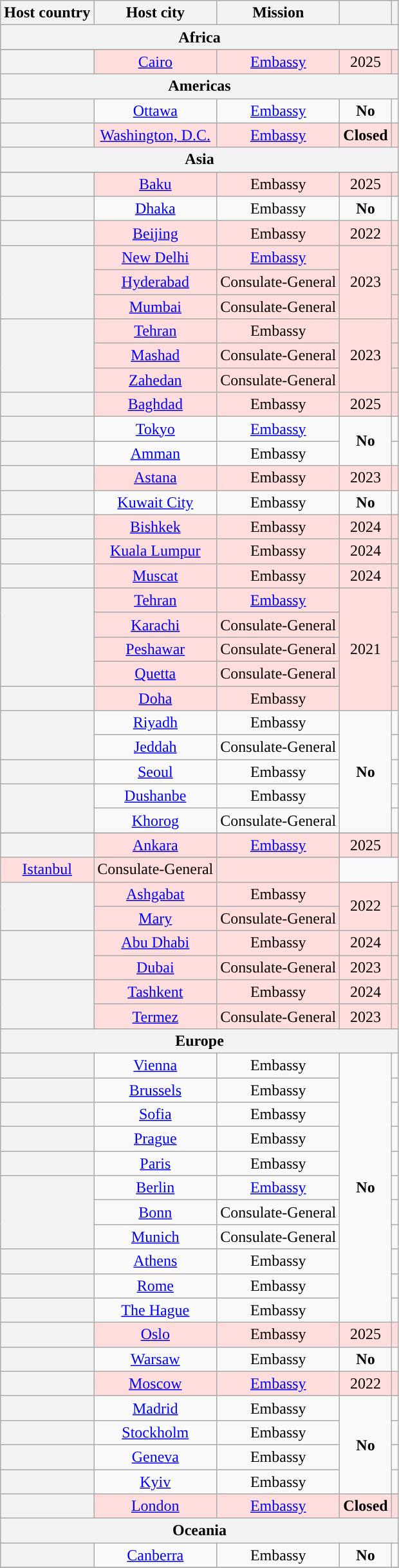<table class="wikitable plainrowheaders" style="text-align:center;">
<tr>
<th scope="col">Host country</th>
<th scope="col">Host city</th>
<th scope="col">Mission</th>
<th scope="col"></th>
<th scope="col"></th>
</tr>
<tr>
<th colspan=5><div>Africa</div></th>
</tr>
<tr>
</tr>
<tr style="background:#FDD;">
<th scope="row"></th>
<td><a href='#'>Cairo</a></td>
<td><a href='#'>Embassy</a></td>
<td>2025</td>
<td></td>
</tr>
<tr>
<th colspan=5><div>Americas</div></th>
</tr>
<tr>
<th scope="row"></th>
<td><a href='#'>Ottawa</a></td>
<td><a href='#'>Embassy</a></td>
<td><strong>No</strong></td>
<td></td>
</tr>
<tr style="background:#FDD;">
<th scope="row"></th>
<td><a href='#'>Washington, D.C.</a></td>
<td><a href='#'>Embassy</a></td>
<td><strong>Closed</strong></td>
<td></td>
</tr>
<tr>
<th colspan=5><div>Asia</div></th>
</tr>
<tr>
</tr>
<tr style="background:#FDD;">
<th scope="row"></th>
<td><a href='#'>Baku</a></td>
<td>Embassy</td>
<td>2025</td>
<td></td>
</tr>
<tr>
<th scope="row"></th>
<td><a href='#'>Dhaka</a></td>
<td>Embassy</td>
<td><strong>No</strong></td>
<td></td>
</tr>
<tr style="background:#FDD;">
<th scope="row"></th>
<td><a href='#'>Beijing</a></td>
<td>Embassy</td>
<td>2022</td>
<td></td>
</tr>
<tr style="background:#FDD;">
<th scope="row" ! rowspan="3"></th>
<td><a href='#'>New Delhi</a></td>
<td><a href='#'>Embassy</a></td>
<td rowspan="3">2023</td>
<td></td>
</tr>
<tr style="background:#FDD;">
<td><a href='#'>Hyderabad</a></td>
<td>Consulate-General</td>
<td></td>
</tr>
<tr style="background:#FDD;">
<td><a href='#'>Mumbai</a></td>
<td>Consulate-General</td>
<td></td>
</tr>
<tr style="background:#FDD;">
<th scope="row" ! rowspan="3"></th>
<td><a href='#'>Tehran</a></td>
<td>Embassy</td>
<td rowspan="3">2023</td>
<td></td>
</tr>
<tr style="background:#FDD;">
<td><a href='#'>Mashad</a></td>
<td>Consulate-General</td>
<td></td>
</tr>
<tr style="background:#FDD;">
<td><a href='#'>Zahedan</a></td>
<td>Consulate-General</td>
<td></td>
</tr>
<tr style="background:#FDD;">
<th scope="row"></th>
<td><a href='#'>Baghdad</a></td>
<td>Embassy</td>
<td>2025</td>
<td></td>
</tr>
<tr>
<th scope="row"></th>
<td><a href='#'>Tokyo</a></td>
<td><a href='#'>Embassy</a></td>
<td rowspan="2"><strong>No</strong></td>
<td></td>
</tr>
<tr>
<th scope="row"></th>
<td><a href='#'>Amman</a></td>
<td>Embassy</td>
<td></td>
</tr>
<tr style="background:#FDD;">
<th scope="row"></th>
<td><a href='#'>Astana</a></td>
<td>Embassy</td>
<td>2023</td>
<td></td>
</tr>
<tr>
<th scope="row"></th>
<td><a href='#'>Kuwait City</a></td>
<td>Embassy</td>
<td><strong>No</strong></td>
<td></td>
</tr>
<tr style="background:#FDD;">
<th scope="row"></th>
<td><a href='#'>Bishkek</a></td>
<td>Embassy</td>
<td>2024</td>
<td></td>
</tr>
<tr style="background:#FDD;">
<th scope="row"></th>
<td><a href='#'>Kuala Lumpur</a></td>
<td>Embassy</td>
<td>2024</td>
<td></td>
</tr>
<tr style="background:#FDD;">
<th scope="row"></th>
<td><a href='#'>Muscat</a></td>
<td>Embassy</td>
<td>2024</td>
<td></td>
</tr>
<tr style="background:#FDD;">
<th scope="row" ! rowspan="4"></th>
<td><a href='#'>Tehran</a></td>
<td><a href='#'>Embassy</a></td>
<td rowspan="5">2021</td>
<td></td>
</tr>
<tr style="background:#FDD;">
<td><a href='#'>Karachi</a></td>
<td>Consulate-General</td>
<td></td>
</tr>
<tr style="background:#FDD;">
<td><a href='#'>Peshawar</a></td>
<td>Consulate-General</td>
<td></td>
</tr>
<tr style="background:#FDD;">
<td><a href='#'>Quetta</a></td>
<td>Consulate-General</td>
<td></td>
</tr>
<tr style="background:#FDD;">
<th scope="row"></th>
<td><a href='#'>Doha</a></td>
<td>Embassy</td>
<td></td>
</tr>
<tr>
<th scope="row" ! rowspan="2"></th>
<td><a href='#'>Riyadh</a></td>
<td>Embassy</td>
<td rowspan="5"><strong>No</strong></td>
<td></td>
</tr>
<tr>
<td><a href='#'>Jeddah</a></td>
<td>Consulate-General</td>
<td></td>
</tr>
<tr>
<th scope="row"></th>
<td><a href='#'>Seoul</a></td>
<td>Embassy</td>
<td></td>
</tr>
<tr>
<th scope="row" ! rowspan="2"></th>
<td><a href='#'>Dushanbe</a></td>
<td>Embassy</td>
<td></td>
</tr>
<tr>
<td><a href='#'>Khorog</a></td>
<td>Consulate-General</td>
<td></td>
</tr>
<tr>
</tr>
<tr style="background:#FDD;">
<th scope="row" ! rowspan="2"></th>
<td><a href='#'>Ankara</a></td>
<td><a href='#'>Embassy</a></td>
<td rowspan="2">2025</td>
<td></td>
</tr>
<tr>
</tr>
<tr style="background:#FDD;">
<td><a href='#'>Istanbul</a></td>
<td>Consulate-General</td>
<td></td>
</tr>
<tr style="background:#FDD;">
<th scope="row" ! rowspan="2"></th>
<td><a href='#'>Ashgabat</a></td>
<td>Embassy</td>
<td rowspan="2">2022</td>
<td></td>
</tr>
<tr style="background:#FDD;">
<td><a href='#'>Mary</a></td>
<td>Consulate-General</td>
<td></td>
</tr>
<tr style="background:#FDD;">
<th scope="row" ! rowspan="2"></th>
<td><a href='#'>Abu Dhabi</a></td>
<td>Embassy</td>
<td>2024</td>
<td></td>
</tr>
<tr style="background:#FDD;">
<td><a href='#'>Dubai</a></td>
<td>Consulate-General</td>
<td>2023</td>
<td></td>
</tr>
<tr style="background:#FDD;">
<th scope="row" ! rowspan="2"></th>
<td><a href='#'>Tashkent</a></td>
<td>Embassy</td>
<td>2024</td>
<td></td>
</tr>
<tr style="background:#FDD;">
<td><a href='#'>Termez</a></td>
<td>Consulate-General</td>
<td>2023</td>
<td></td>
</tr>
<tr>
<th colspan=5><div>Europe</div></th>
</tr>
<tr>
<th scope="row"></th>
<td><a href='#'>Vienna</a></td>
<td>Embassy</td>
<td rowspan="11"><strong>No</strong></td>
<td></td>
</tr>
<tr>
<th scope="row"></th>
<td><a href='#'>Brussels</a></td>
<td>Embassy</td>
<td></td>
</tr>
<tr>
<th scope="row"></th>
<td><a href='#'>Sofia</a></td>
<td>Embassy</td>
<td></td>
</tr>
<tr>
<th scope="row"></th>
<td><a href='#'>Prague</a></td>
<td>Embassy</td>
<td></td>
</tr>
<tr>
<th scope="row"></th>
<td><a href='#'>Paris</a></td>
<td>Embassy</td>
<td></td>
</tr>
<tr>
<th scope="row" ! rowspan="3"></th>
<td><a href='#'>Berlin</a></td>
<td><a href='#'>Embassy</a></td>
<td></td>
</tr>
<tr>
<td><a href='#'>Bonn</a></td>
<td>Consulate-General</td>
<td></td>
</tr>
<tr>
<td><a href='#'>Munich</a></td>
<td>Consulate-General</td>
<td></td>
</tr>
<tr>
<th scope="row"></th>
<td><a href='#'>Athens</a></td>
<td>Embassy</td>
<td></td>
</tr>
<tr>
<th scope="row"></th>
<td><a href='#'>Rome</a></td>
<td>Embassy</td>
<td></td>
</tr>
<tr>
<th scope="row"></th>
<td><a href='#'>The Hague</a></td>
<td>Embassy</td>
<td></td>
</tr>
<tr style="background:#FDD">
<th scope="row"></th>
<td><a href='#'>Oslo</a></td>
<td>Embassy</td>
<td>2025</td>
<td></td>
</tr>
<tr>
<th scope="row"></th>
<td><a href='#'>Warsaw</a></td>
<td>Embassy</td>
<td><strong>No</strong></td>
<td></td>
</tr>
<tr style="background:#FDD;">
<th scope="row"></th>
<td><a href='#'>Moscow</a></td>
<td><a href='#'>Embassy</a></td>
<td>2022</td>
<td></td>
</tr>
<tr>
<th scope="row"></th>
<td><a href='#'>Madrid</a></td>
<td>Embassy</td>
<td rowspan="4"><strong>No</strong></td>
<td></td>
</tr>
<tr>
<th scope="row"></th>
<td><a href='#'>Stockholm</a></td>
<td>Embassy</td>
<td></td>
</tr>
<tr>
<th scope="row"></th>
<td><a href='#'>Geneva</a></td>
<td>Embassy</td>
<td></td>
</tr>
<tr>
<th scope="row"></th>
<td><a href='#'>Kyiv</a></td>
<td>Embassy</td>
<td></td>
</tr>
<tr style="background:#FDD;">
<th scope="row"></th>
<td><a href='#'>London</a></td>
<td><a href='#'>Embassy</a></td>
<td><strong>Closed</strong></td>
<td></td>
</tr>
<tr>
<th colspan=5><div>Oceania</div></th>
</tr>
<tr>
<th scope="row"></th>
<td><a href='#'>Canberra</a></td>
<td>Embassy</td>
<td><strong>No</strong></td>
<td></td>
</tr>
<tr>
</tr>
</table>
